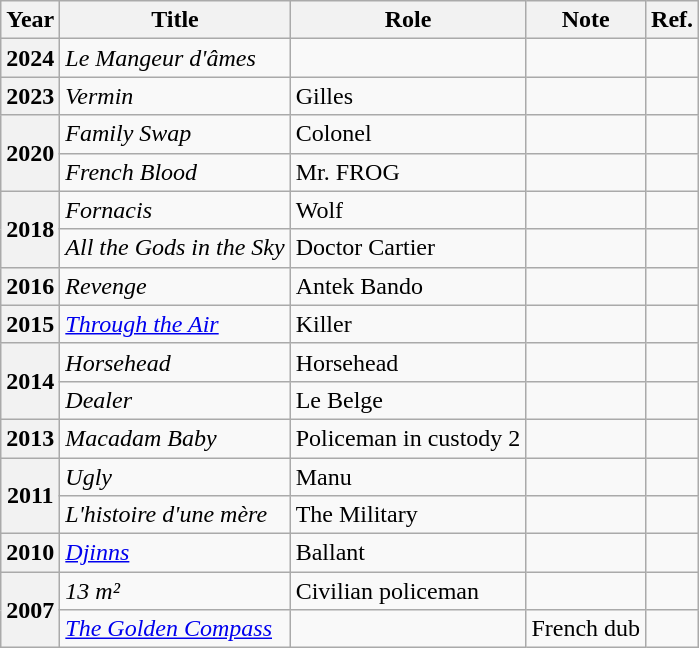<table class="wikitable">
<tr>
<th>Year</th>
<th>Title</th>
<th>Role</th>
<th>Note</th>
<th>Ref.</th>
</tr>
<tr>
<th>2024</th>
<td><em>Le Mangeur d'âmes</em></td>
<td></td>
<td></td>
<td></td>
</tr>
<tr>
<th>2023</th>
<td><em>Vermin</em></td>
<td>Gilles</td>
<td></td>
<td></td>
</tr>
<tr>
<th rowspan="2">2020</th>
<td><em>Family Swap</em></td>
<td>Colonel</td>
<td></td>
<td></td>
</tr>
<tr>
<td><em>French Blood</em></td>
<td>Mr. FROG</td>
<td></td>
<td></td>
</tr>
<tr>
<th rowspan="2">2018</th>
<td><em>Fornacis</em></td>
<td>Wolf</td>
<td></td>
<td></td>
</tr>
<tr>
<td><em>All the Gods in the Sky</em></td>
<td>Doctor Cartier</td>
<td></td>
<td></td>
</tr>
<tr>
<th>2016</th>
<td><em>Revenge</em></td>
<td>Antek Bando</td>
<td></td>
<td></td>
</tr>
<tr>
<th>2015</th>
<td><em><a href='#'>Through the Air</a></em></td>
<td>Killer</td>
<td></td>
<td></td>
</tr>
<tr>
<th rowspan="2">2014</th>
<td><em>Horsehead</em></td>
<td>Horsehead</td>
<td></td>
<td></td>
</tr>
<tr>
<td><em>Dealer</em></td>
<td>Le Belge</td>
<td></td>
<td></td>
</tr>
<tr>
<th>2013</th>
<td><em>Macadam Baby</em></td>
<td>Policeman in custody 2</td>
<td></td>
<td></td>
</tr>
<tr>
<th rowspan="2">2011</th>
<td><em>Ugly</em></td>
<td>Manu</td>
<td></td>
<td></td>
</tr>
<tr>
<td><em>L'histoire d'une mère</em></td>
<td>The Military</td>
<td></td>
<td></td>
</tr>
<tr>
<th>2010</th>
<td><em><a href='#'>Djinns</a></em></td>
<td>Ballant</td>
<td></td>
<td></td>
</tr>
<tr>
<th rowspan="2">2007</th>
<td><em>13 m²</em></td>
<td>Civilian policeman</td>
<td></td>
<td></td>
</tr>
<tr>
<td><em><a href='#'>The Golden Compass</a></em></td>
<td></td>
<td>French dub</td>
<td></td>
</tr>
</table>
